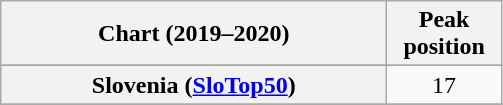<table class="wikitable plainrowheaders">
<tr>
<th width=250>Chart (2019–2020)</th>
<th width=69>Peak<br>position</th>
</tr>
<tr>
</tr>
<tr>
</tr>
<tr>
<th scope="row">Slovenia (<a href='#'>SloTop50</a>)</th>
<td align=center>17</td>
</tr>
<tr>
</tr>
</table>
